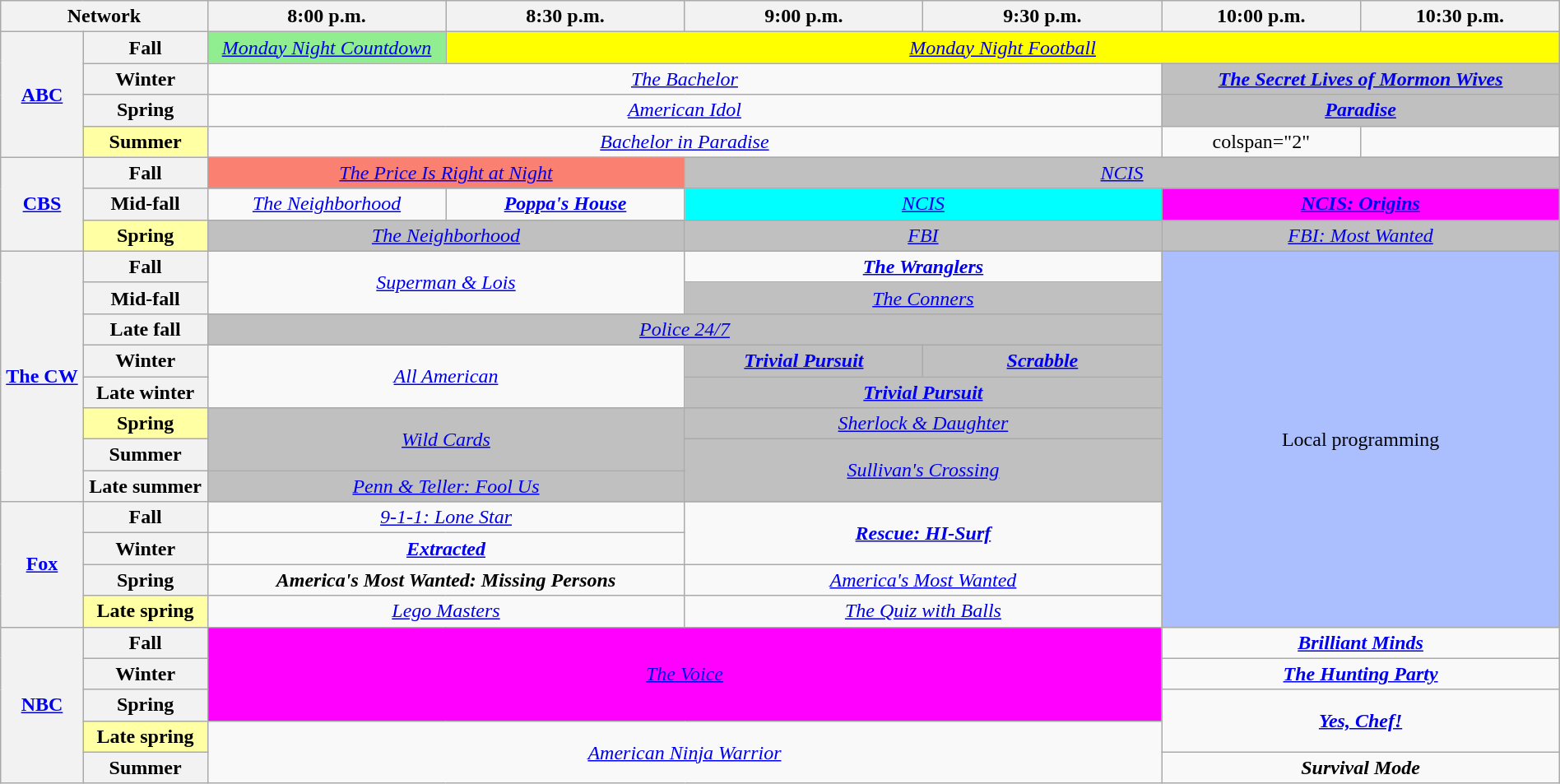<table class="wikitable" style="width:100%;margin-right:0;text-align:center">
<tr>
<th colspan="2" style="width:13%;">Network</th>
<th style="width:15%;">8:00 p.m.</th>
<th style="width:15%;">8:30 p.m.</th>
<th style="width:15%;">9:00 p.m.</th>
<th style="width:15%;">9:30 p.m.</th>
<th style="width:12.5%;">10:00 p.m.</th>
<th style="width:12.5%;">10:30 p.m.</th>
</tr>
<tr>
<th rowspan="4"><a href='#'>ABC</a></th>
<th>Fall</th>
<td style="background:lightgreen;"><em><a href='#'>Monday Night Countdown</a></em></td>
<td colspan="5" style="background:yellow;"><em><a href='#'>Monday Night Football</a></em>  </td>
</tr>
<tr>
<th>Winter</th>
<td colspan="4"><em><a href='#'>The Bachelor</a></em></td>
<td colspan="2" style="background:#C0C0C0;"><strong><em><a href='#'>The Secret Lives of Mormon Wives</a></em></strong> </td>
</tr>
<tr>
<th>Spring</th>
<td colspan="4"><em><a href='#'>American Idol</a></em></td>
<td colspan="2" style="background:#C0C0C0;"><strong><em><a href='#'>Paradise</a></em></strong> </td>
</tr>
<tr>
<th style="background:#FFFFA3;">Summer</th>
<td colspan="4"><em><a href='#'>Bachelor in Paradise</a></em> </td>
<td>colspan="2" </td>
</tr>
<tr>
<th rowspan="3"><a href='#'>CBS</a></th>
<th>Fall</th>
<td colspan="2" style="background:#FA8072;"><em><a href='#'>The Price Is Right at Night</a></em></td>
<td colspan="4" style="background:#C0C0C0;"><em><a href='#'>NCIS</a></em> </td>
</tr>
<tr>
<th>Mid-fall</th>
<td><em><a href='#'>The Neighborhood</a></em></td>
<td><strong><em><a href='#'>Poppa's House</a></em></strong></td>
<td colspan="2" style="background:cyan;"><em><a href='#'>NCIS</a></em> <br></td>
<td colspan="2" style="background:magenta;"><strong><em><a href='#'>NCIS: Origins</a></em></strong> </td>
</tr>
<tr>
<th style="background:#FFFFA3;">Spring</th>
<td colspan="2" style="background:#C0C0C0;"><em><a href='#'>The Neighborhood</a></em>  </td>
<td colspan="2" style="background:#C0C0C0;"><em><a href='#'>FBI</a></em>  </td>
<td colspan="2" style="background:#C0C0C0;"><em><a href='#'>FBI: Most Wanted</a></em>  </td>
</tr>
<tr>
<th rowspan="8"><a href='#'>The CW</a></th>
<th>Fall</th>
<td rowspan="2" colspan="2"><em><a href='#'>Superman & Lois</a></em></td>
<td colspan="2"><strong><em><a href='#'>The Wranglers</a></em></strong></td>
<td rowspan="12" colspan="2" style="background:#abbfff;">Local programming</td>
</tr>
<tr>
<th>Mid-fall</th>
<td colspan="2" style="background:#C0C0C0;"><em><a href='#'>The Conners</a></em> </td>
</tr>
<tr>
<th>Late fall</th>
<td colspan="4" style="background:#C0C0C0;"><em><a href='#'>Police 24/7</a></em> </td>
</tr>
<tr>
<th>Winter</th>
<td rowspan="2" colspan="2"><em><a href='#'>All American</a></em></td>
<td style="background:#C0C0C0;"><strong><em><a href='#'>Trivial Pursuit</a></em></strong> </td>
<td style="background:#C0C0C0;"><strong><em><a href='#'>Scrabble</a></em></strong> </td>
</tr>
<tr>
<th>Late winter</th>
<td colspan="2" style="background:#C0C0C0;"><strong><em><a href='#'>Trivial Pursuit</a></em></strong> </td>
</tr>
<tr>
<th style="background:#FFFFA3;">Spring</th>
<td rowspan="2" colspan="2" style="background:#C0C0C0;"><em><a href='#'>Wild Cards</a></em> </td>
<td colspan="2" style="background:#C0C0C0;"><em><a href='#'>Sherlock & Daughter</a></em> </td>
</tr>
<tr>
<th>Summer</th>
<td rowspan="2" colspan="2" style="background:#C0C0C0;"><em><a href='#'>Sullivan's Crossing</a></em>  </td>
</tr>
<tr>
<th>Late summer</th>
<td colspan="2" style="background:#C0C0C0;"><em><a href='#'>Penn & Teller: Fool Us</a></em>  </td>
</tr>
<tr>
<th rowspan="4"><a href='#'>Fox</a></th>
<th>Fall</th>
<td colspan="2"><em><a href='#'>9-1-1: Lone Star</a></em></td>
<td rowspan="2" colspan="2"><strong><em><a href='#'>Rescue: HI-Surf</a></em></strong></td>
</tr>
<tr>
<th>Winter</th>
<td colspan="2"><strong><em><a href='#'>Extracted</a></em></strong></td>
</tr>
<tr>
<th>Spring</th>
<td colspan="2"><strong><em>America's Most Wanted: Missing Persons</em></strong></td>
<td colspan="2"><em><a href='#'>America's Most Wanted</a></em></td>
</tr>
<tr>
<th style="background:#FFFFA3;">Late spring</th>
<td colspan="2"><em><a href='#'>Lego Masters</a></em></td>
<td colspan="2"><em><a href='#'>The Quiz with Balls</a></em> </td>
</tr>
<tr>
<th rowspan="5"><a href='#'>NBC</a></th>
<th>Fall</th>
<td rowspan="3" colspan="4" style="background:magenta;"><em><a href='#'>The Voice</a></em> <br></td>
<td colspan="2"><strong><em><a href='#'>Brilliant Minds</a></em></strong></td>
</tr>
<tr>
<th>Winter</th>
<td colspan="2"><strong><em><a href='#'>The Hunting Party</a></em></strong></td>
</tr>
<tr>
<th>Spring</th>
<td rowspan="2" colspan="2"><strong><em><a href='#'>Yes, Chef!</a></em></strong></td>
</tr>
<tr>
<th style="background:#FFFFA3;">Late spring</th>
<td rowspan="2" colspan="4"><em><a href='#'>American Ninja Warrior</a></em> </td>
</tr>
<tr>
<th>Summer</th>
<td colspan="2"><strong><em>Survival Mode</em></strong> </td>
</tr>
</table>
